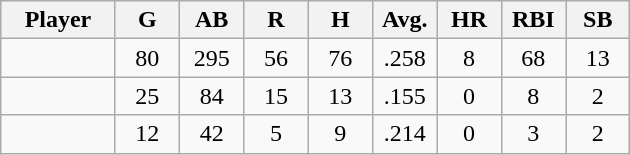<table class="wikitable sortable">
<tr>
<th bgcolor="#DDDDFF" width="16%">Player</th>
<th bgcolor="#DDDDFF" width="9%">G</th>
<th bgcolor="#DDDDFF" width="9%">AB</th>
<th bgcolor="#DDDDFF" width="9%">R</th>
<th bgcolor="#DDDDFF" width="9%">H</th>
<th bgcolor="#DDDDFF" width="9%">Avg.</th>
<th bgcolor="#DDDDFF" width="9%">HR</th>
<th bgcolor="#DDDDFF" width="9%">RBI</th>
<th bgcolor="#DDDDFF" width="9%">SB</th>
</tr>
<tr align="center">
<td></td>
<td>80</td>
<td>295</td>
<td>56</td>
<td>76</td>
<td>.258</td>
<td>8</td>
<td>68</td>
<td>13</td>
</tr>
<tr align="center">
<td></td>
<td>25</td>
<td>84</td>
<td>15</td>
<td>13</td>
<td>.155</td>
<td>0</td>
<td>8</td>
<td>2</td>
</tr>
<tr align="center">
<td></td>
<td>12</td>
<td>42</td>
<td>5</td>
<td>9</td>
<td>.214</td>
<td>0</td>
<td>3</td>
<td>2</td>
</tr>
</table>
